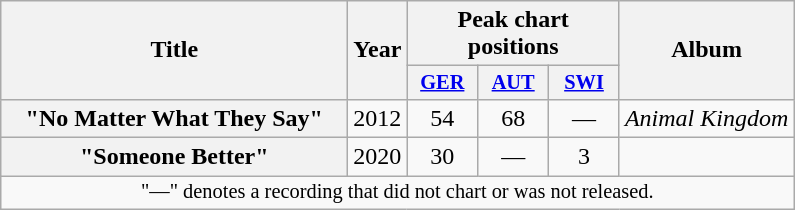<table class="wikitable plainrowheaders" style="text-align: center;">
<tr>
<th scope="col" rowspan="2" style="width:14em;">Title</th>
<th scope="col" rowspan="2" style="width:1em;">Year</th>
<th scope="col" colspan="3">Peak chart positions</th>
<th scope="col" rowspan="2">Album</th>
</tr>
<tr>
<th scope="col" style="width:3em;font-size:85%;"><a href='#'>GER</a></th>
<th scope="col" style="width:3em;font-size:85%;"><a href='#'>AUT</a></th>
<th scope="col" style="width:3em;font-size:85%;"><a href='#'>SWI</a></th>
</tr>
<tr>
<th scope="row">"No Matter What They Say"<br></th>
<td>2012</td>
<td>54</td>
<td>68</td>
<td>—</td>
<td><em>Animal Kingdom</em></td>
</tr>
<tr>
<th scope="row">"Someone Better"<br></th>
<td>2020</td>
<td>30</td>
<td>—</td>
<td>3</td>
<td></td>
</tr>
<tr>
<td colspan="23" style="text-align:center; font-size:85%;">"—" denotes a recording that did not chart or was not released.</td>
</tr>
</table>
